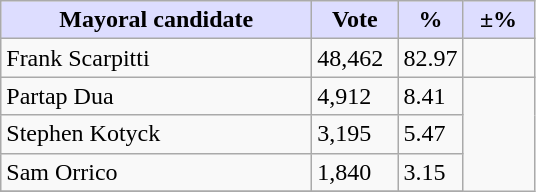<table class="wikitable">
<tr>
<th style="background:#ddf; width:200px;">Mayoral candidate</th>
<th style="background:#ddf; width:50px;">Vote</th>
<th style="background:#ddf; width:30px;">%</th>
<th style="background:#ddf; width:40px;">±%</th>
</tr>
<tr>
<td>Frank Scarpitti</td>
<td>48,462</td>
<td>82.97</td>
<td></td>
</tr>
<tr>
<td>Partap Dua</td>
<td>4,912</td>
<td>8.41</td>
</tr>
<tr>
<td>Stephen Kotyck</td>
<td>3,195</td>
<td>5.47</td>
</tr>
<tr>
<td>Sam Orrico</td>
<td>1,840</td>
<td>3.15</td>
</tr>
<tr>
</tr>
</table>
